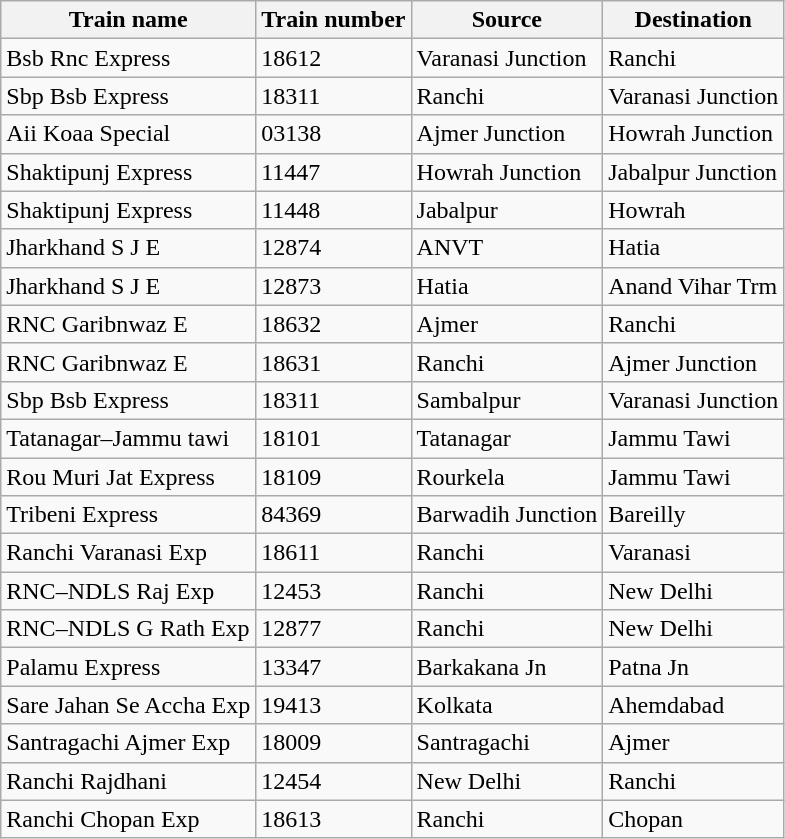<table class="wikitable">
<tr>
<th>Train name</th>
<th>Train number</th>
<th>Source</th>
<th>Destination</th>
</tr>
<tr>
<td>Bsb Rnc Express</td>
<td>18612</td>
<td>Varanasi Junction</td>
<td>Ranchi</td>
</tr>
<tr>
<td>Sbp Bsb Express</td>
<td>18311</td>
<td>Ranchi</td>
<td>Varanasi Junction</td>
</tr>
<tr>
<td>Aii Koaa Special</td>
<td>03138</td>
<td>Ajmer Junction</td>
<td>Howrah Junction</td>
</tr>
<tr>
<td>Shaktipunj Express</td>
<td>11447</td>
<td>Howrah Junction</td>
<td>Jabalpur Junction</td>
</tr>
<tr>
<td>Shaktipunj Express</td>
<td>11448</td>
<td>Jabalpur</td>
<td>Howrah</td>
</tr>
<tr>
<td>Jharkhand S J E</td>
<td>12874</td>
<td>ANVT</td>
<td>Hatia</td>
</tr>
<tr>
<td>Jharkhand S J E</td>
<td>12873</td>
<td>Hatia</td>
<td>Anand Vihar Trm</td>
</tr>
<tr>
<td>RNC Garibnwaz E</td>
<td>18632</td>
<td>Ajmer</td>
<td>Ranchi</td>
</tr>
<tr>
<td>RNC Garibnwaz E</td>
<td>18631</td>
<td>Ranchi</td>
<td>Ajmer Junction</td>
</tr>
<tr>
<td>Sbp Bsb Express</td>
<td>18311</td>
<td>Sambalpur</td>
<td>Varanasi Junction</td>
</tr>
<tr>
<td>Tatanagar–Jammu tawi</td>
<td>18101</td>
<td>Tatanagar</td>
<td>Jammu Tawi</td>
</tr>
<tr>
<td>Rou Muri Jat Express</td>
<td>18109</td>
<td>Rourkela</td>
<td>Jammu Tawi</td>
</tr>
<tr>
<td>Tribeni Express</td>
<td>84369</td>
<td>Barwadih Junction</td>
<td>Bareilly</td>
</tr>
<tr>
<td>Ranchi Varanasi Exp</td>
<td>18611</td>
<td>Ranchi</td>
<td>Varanasi</td>
</tr>
<tr>
<td>RNC–NDLS Raj Exp</td>
<td>12453</td>
<td>Ranchi</td>
<td>New Delhi</td>
</tr>
<tr>
<td>RNC–NDLS G Rath Exp</td>
<td>12877</td>
<td>Ranchi</td>
<td>New Delhi</td>
</tr>
<tr>
<td>Palamu Express</td>
<td>13347</td>
<td>Barkakana Jn</td>
<td>Patna Jn</td>
</tr>
<tr>
<td>Sare Jahan Se Accha Exp</td>
<td>19413</td>
<td>Kolkata</td>
<td>Ahemdabad</td>
</tr>
<tr>
<td>Santragachi Ajmer Exp</td>
<td>18009</td>
<td>Santragachi</td>
<td>Ajmer</td>
</tr>
<tr>
<td>Ranchi Rajdhani</td>
<td>12454</td>
<td>New Delhi</td>
<td>Ranchi</td>
</tr>
<tr>
<td>Ranchi Chopan Exp</td>
<td>18613</td>
<td>Ranchi</td>
<td>Chopan</td>
</tr>
</table>
